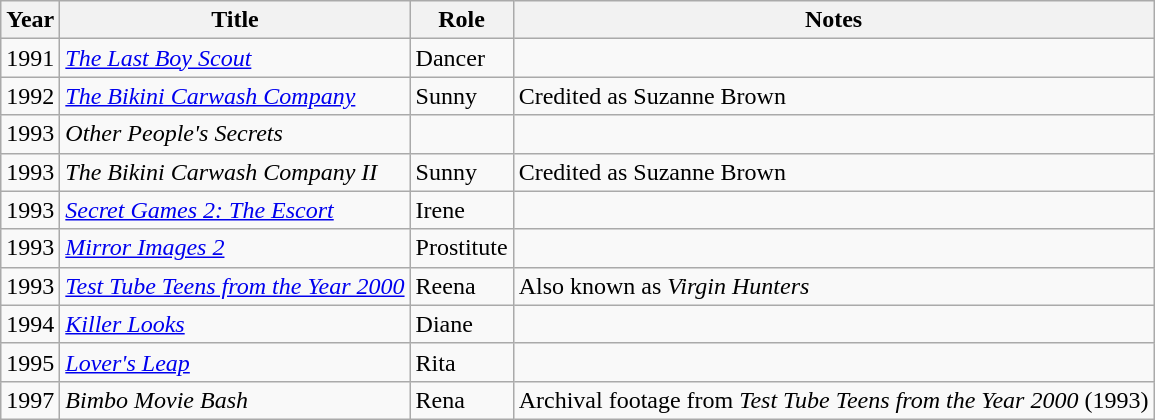<table class="wikitable sortable">
<tr>
<th>Year</th>
<th>Title</th>
<th>Role</th>
<th class="unsortable">Notes</th>
</tr>
<tr>
<td>1991</td>
<td><em><a href='#'>The Last Boy Scout</a></em></td>
<td>Dancer</td>
<td></td>
</tr>
<tr>
<td>1992</td>
<td><em><a href='#'>The Bikini Carwash Company</a></em></td>
<td>Sunny</td>
<td>Credited as Suzanne Brown</td>
</tr>
<tr>
<td>1993</td>
<td><em>Other People's Secrets</em></td>
<td></td>
<td></td>
</tr>
<tr>
<td>1993</td>
<td><em>The Bikini Carwash Company II</em></td>
<td>Sunny</td>
<td>Credited as Suzanne Brown</td>
</tr>
<tr>
<td>1993</td>
<td><em><a href='#'>Secret Games 2: The Escort</a></em></td>
<td>Irene</td>
<td></td>
</tr>
<tr>
<td>1993</td>
<td><em><a href='#'>Mirror Images 2</a></em></td>
<td>Prostitute</td>
<td></td>
</tr>
<tr>
<td>1993</td>
<td><em><a href='#'>Test Tube Teens from the Year 2000</a></em></td>
<td>Reena</td>
<td>Also known as <em>Virgin Hunters</em></td>
</tr>
<tr>
<td>1994</td>
<td><em><a href='#'>Killer Looks</a></em></td>
<td>Diane</td>
<td></td>
</tr>
<tr>
<td>1995</td>
<td><em><a href='#'>Lover's Leap</a></em></td>
<td>Rita</td>
<td></td>
</tr>
<tr>
<td>1997</td>
<td><em>Bimbo Movie Bash</em></td>
<td>Rena</td>
<td>Archival footage from <em>Test Tube Teens from the Year 2000</em> (1993)</td>
</tr>
</table>
